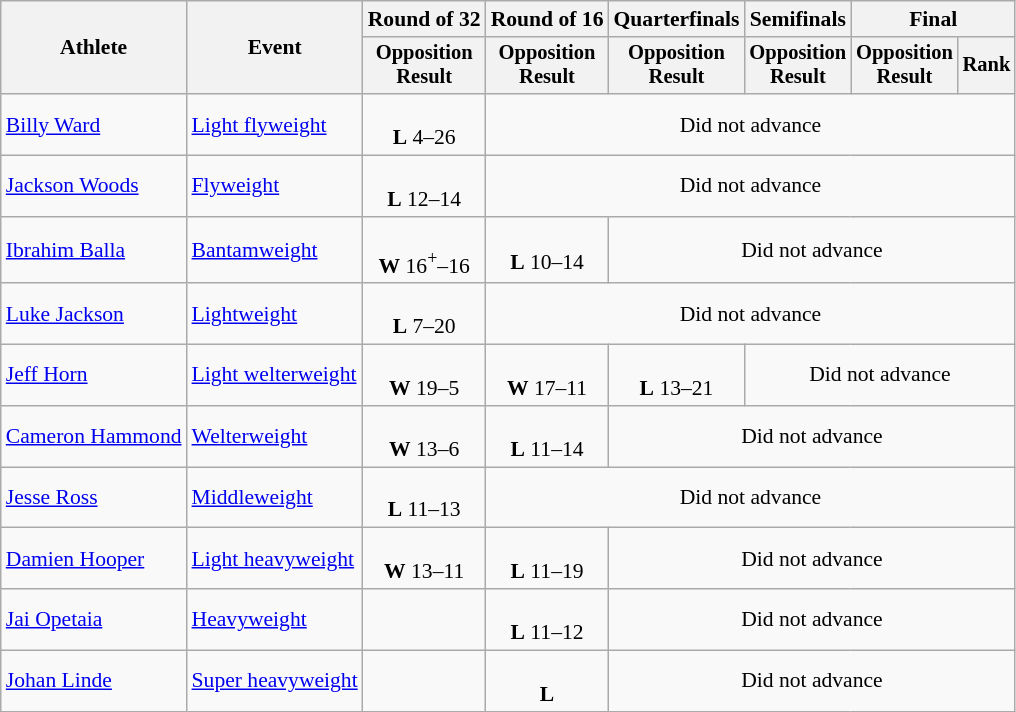<table class="wikitable" style="font-size:90%">
<tr>
<th rowspan=2>Athlete</th>
<th rowspan=2>Event</th>
<th>Round of 32</th>
<th>Round of 16</th>
<th>Quarterfinals</th>
<th>Semifinals</th>
<th colspan=2>Final</th>
</tr>
<tr style="font-size:95%">
<th>Opposition<br>Result</th>
<th>Opposition<br>Result</th>
<th>Opposition<br>Result</th>
<th>Opposition<br>Result</th>
<th>Opposition<br>Result</th>
<th>Rank</th>
</tr>
<tr align=center>
<td align=left><a href='#'>Billy Ward</a></td>
<td align=left><a href='#'>Light flyweight</a></td>
<td><br><strong>L</strong> 4–26</td>
<td colspan=5>Did not advance</td>
</tr>
<tr align=center>
<td align=left><a href='#'>Jackson Woods</a></td>
<td align=left><a href='#'>Flyweight</a></td>
<td><br><strong>L</strong> 12–14</td>
<td colspan=5>Did not advance</td>
</tr>
<tr align=center>
<td align=left><a href='#'>Ibrahim Balla</a></td>
<td align=left><a href='#'>Bantamweight</a></td>
<td> <br><strong>W</strong> 16<sup>+</sup>–16 </td>
<td> <br><strong>L</strong> 10–14</td>
<td colspan=4>Did not advance</td>
</tr>
<tr align=center>
<td align=left><a href='#'>Luke Jackson</a></td>
<td align=left><a href='#'>Lightweight</a></td>
<td><br><strong>L</strong> 7–20</td>
<td colspan=5>Did not advance</td>
</tr>
<tr align=center>
<td align=left><a href='#'>Jeff Horn</a></td>
<td align=left><a href='#'>Light welterweight</a></td>
<td><br><strong>W</strong> 19–5</td>
<td><br><strong>W</strong> 17–11</td>
<td> <br> <strong>L</strong> 13–21</td>
<td colspan=3>Did not advance</td>
</tr>
<tr align=center>
<td align=left><a href='#'>Cameron Hammond</a></td>
<td align=left><a href='#'>Welterweight</a></td>
<td><br><strong>W</strong> 13–6</td>
<td><br><strong>L</strong> 11–14</td>
<td colspan=4>Did not advance</td>
</tr>
<tr align=center>
<td align=left><a href='#'>Jesse Ross</a></td>
<td align=left><a href='#'>Middleweight</a></td>
<td><br><strong>L</strong> 11–13</td>
<td colspan=5>Did not advance</td>
</tr>
<tr align=center>
<td align=left><a href='#'>Damien Hooper</a></td>
<td align=left><a href='#'>Light heavyweight</a></td>
<td><br> <strong>W</strong> 13–11</td>
<td> <br> <strong>L</strong> 11–19</td>
<td colspan=4>Did not advance</td>
</tr>
<tr align=center>
<td align=left><a href='#'>Jai Opetaia</a></td>
<td align=left><a href='#'>Heavyweight</a></td>
<td></td>
<td> <br><strong>L</strong> 11–12</td>
<td colspan=4>Did not advance</td>
</tr>
<tr align=center>
<td align=left><a href='#'>Johan Linde</a></td>
<td align=left><a href='#'>Super heavyweight</a></td>
<td></td>
<td><br><strong>L</strong> </td>
<td colspan=4>Did not advance</td>
</tr>
</table>
